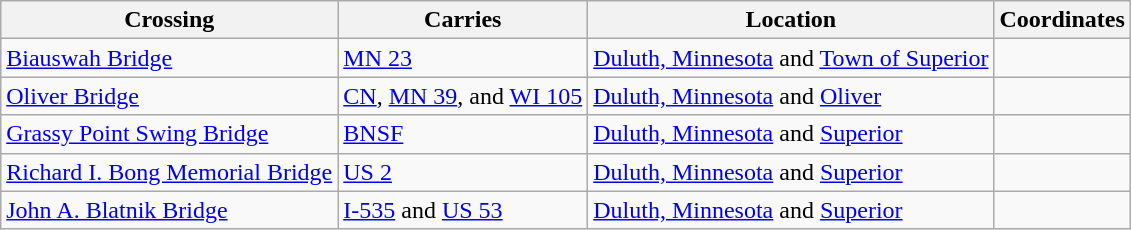<table class="wikitable">
<tr>
<th>Crossing</th>
<th>Carries</th>
<th>Location</th>
<th>Coordinates</th>
</tr>
<tr>
<td><a href='#'>Biauswah Bridge</a></td>
<td> <a href='#'>MN 23</a></td>
<td><a href='#'>Duluth, Minnesota</a> and <a href='#'>Town of Superior</a></td>
<td></td>
</tr>
<tr>
<td><a href='#'>Oliver Bridge</a></td>
<td> <a href='#'>CN</a>,  <a href='#'>MN 39</a>, and  <a href='#'>WI 105</a></td>
<td><a href='#'>Duluth, Minnesota</a> and <a href='#'>Oliver</a></td>
<td></td>
</tr>
<tr>
<td><a href='#'>Grassy Point Swing Bridge</a></td>
<td> <a href='#'>BNSF</a></td>
<td><a href='#'>Duluth, Minnesota</a> and <a href='#'>Superior</a></td>
<td></td>
</tr>
<tr>
<td><a href='#'>Richard I. Bong Memorial Bridge</a></td>
<td> <a href='#'>US 2</a></td>
<td><a href='#'>Duluth, Minnesota</a> and <a href='#'>Superior</a></td>
<td></td>
</tr>
<tr>
<td><a href='#'>John A. Blatnik Bridge</a></td>
<td> <a href='#'>I-535</a> and  <a href='#'>US 53</a></td>
<td><a href='#'>Duluth, Minnesota</a> and <a href='#'>Superior</a></td>
<td></td>
</tr>
</table>
